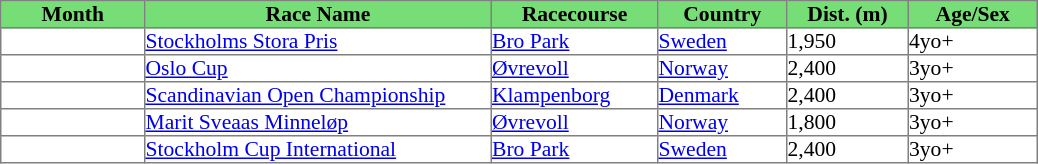<table class = "sortable" | border="1" cellpadding="0" style="border-collapse: collapse; font-size:90%">
<tr bgcolor="#77dd77" align="center">
<th>Month</th>
<th>Race Name</th>
<th>Racecourse</th>
<th>Country</th>
<th>Dist. (m)</th>
<th>Age/Sex</th>
</tr>
<tr>
<td width=95px></td>
<td width=230px><a href='#'>Stockholms Stora Pris</a></td>
<td width=110px><a href='#'>Bro Park</a></td>
<td width=85px><a href='#'>Sweden</a></td>
<td width=80px>1,950</td>
<td width=85px>4yo+</td>
</tr>
<tr>
<td></td>
<td><a href='#'>Oslo Cup</a></td>
<td><a href='#'>Øvrevoll</a></td>
<td><a href='#'>Norway</a></td>
<td>2,400</td>
<td>3yo+</td>
</tr>
<tr>
<td></td>
<td><a href='#'>Scandinavian Open Championship</a></td>
<td><a href='#'>Klampenborg</a></td>
<td><a href='#'>Denmark</a></td>
<td>2,400</td>
<td>3yo+</td>
</tr>
<tr>
<td></td>
<td><a href='#'>Marit Sveaas Minneløp</a></td>
<td><a href='#'>Øvrevoll</a></td>
<td><a href='#'>Norway</a></td>
<td>1,800</td>
<td>3yo+</td>
</tr>
<tr>
<td></td>
<td><a href='#'>Stockholm Cup International</a></td>
<td><a href='#'>Bro Park</a></td>
<td><a href='#'>Sweden</a></td>
<td>2,400</td>
<td>3yo+</td>
</tr>
</table>
